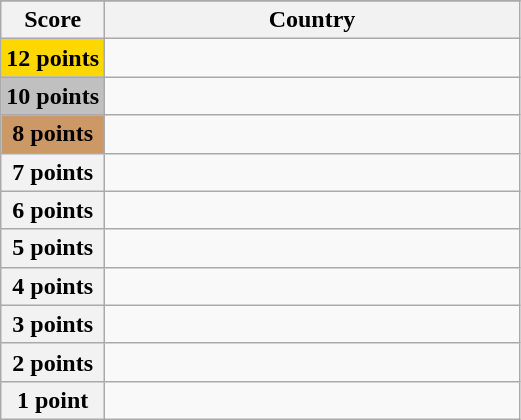<table class="wikitable">
<tr>
</tr>
<tr>
<th scope="col" width="20%">Score</th>
<th scope="col">Country</th>
</tr>
<tr>
<th scope="row" style="background:gold">12 points</th>
<td></td>
</tr>
<tr>
<th scope="row" style="background:silver">10 points</th>
<td></td>
</tr>
<tr>
<th scope="row" style="background:#CC9966">8 points</th>
<td></td>
</tr>
<tr>
<th scope="row">7 points</th>
<td></td>
</tr>
<tr>
<th scope="row">6 points</th>
<td></td>
</tr>
<tr>
<th scope="row">5 points</th>
<td></td>
</tr>
<tr>
<th scope="row">4 points</th>
<td></td>
</tr>
<tr>
<th scope="row">3 points</th>
<td></td>
</tr>
<tr>
<th scope="row">2 points</th>
<td></td>
</tr>
<tr>
<th scope="row">1 point</th>
<td></td>
</tr>
</table>
